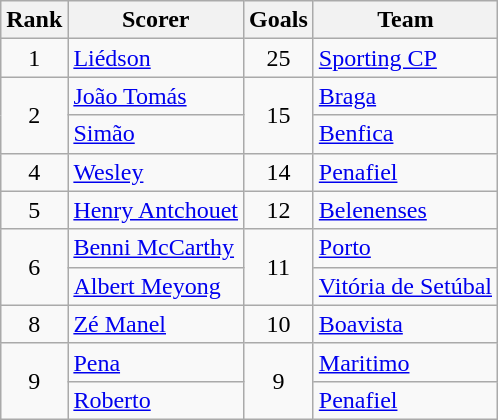<table class="wikitable">
<tr>
<th>Rank</th>
<th>Scorer</th>
<th>Goals</th>
<th>Team</th>
</tr>
<tr>
<td align=center>1</td>
<td> <a href='#'>Liédson</a></td>
<td align=center>25</td>
<td><a href='#'>Sporting CP</a></td>
</tr>
<tr>
<td rowspan=2 align=center>2</td>
<td> <a href='#'>João Tomás</a></td>
<td rowspan=2 align=center>15</td>
<td><a href='#'>Braga</a></td>
</tr>
<tr>
<td> <a href='#'>Simão</a></td>
<td><a href='#'>Benfica</a></td>
</tr>
<tr>
<td align=center>4</td>
<td> <a href='#'>Wesley</a></td>
<td align=center>14</td>
<td><a href='#'>Penafiel</a></td>
</tr>
<tr>
<td align=center>5</td>
<td> <a href='#'>Henry Antchouet</a></td>
<td align=center>12</td>
<td><a href='#'>Belenenses</a></td>
</tr>
<tr>
<td rowspan=2 align=center>6</td>
<td> <a href='#'>Benni McCarthy</a></td>
<td rowspan=2 align=center>11</td>
<td><a href='#'>Porto</a></td>
</tr>
<tr>
<td> <a href='#'>Albert Meyong</a></td>
<td><a href='#'>Vitória de Setúbal</a></td>
</tr>
<tr>
<td align=center>8</td>
<td> <a href='#'>Zé Manel</a></td>
<td align=center>10</td>
<td><a href='#'>Boavista</a></td>
</tr>
<tr>
<td rowspan=2 align=center>9</td>
<td> <a href='#'>Pena</a></td>
<td rowspan=2 align=center>9</td>
<td><a href='#'>Maritimo</a></td>
</tr>
<tr>
<td> <a href='#'>Roberto</a></td>
<td><a href='#'>Penafiel</a></td>
</tr>
</table>
